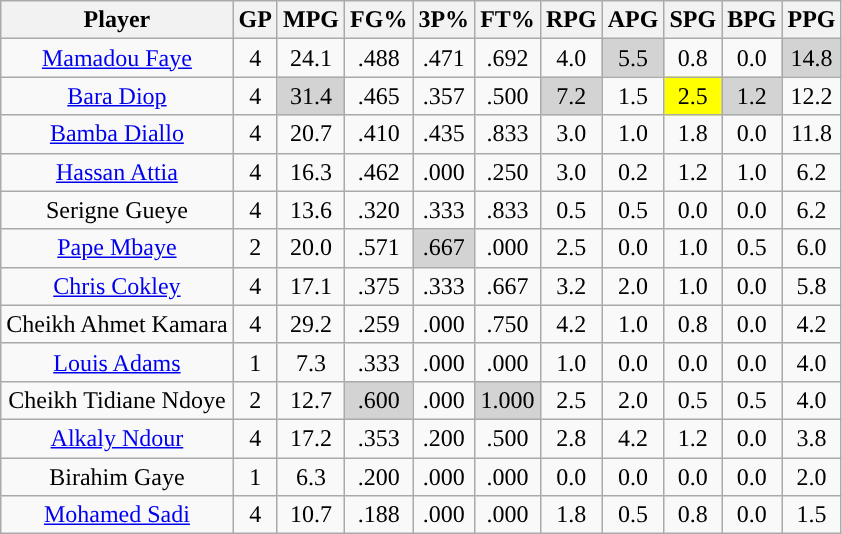<table class="wikitable sortable" style="text-align:center;">
<tr>
<th>Player</th>
<th>GP</th>
<th>MPG</th>
<th>FG%</th>
<th>3P%</th>
<th>FT%</th>
<th>RPG</th>
<th>APG</th>
<th>SPG</th>
<th>BPG</th>
<th>PPG</th>
</tr>
<tr>
<td><a href='#'>Mamadou Faye</a></td>
<td>4</td>
<td>24.1</td>
<td>.488</td>
<td>.471</td>
<td>.692</td>
<td>4.0</td>
<td style="background:#D3D3D3;">5.5</td>
<td>0.8</td>
<td>0.0</td>
<td style="background:#D3D3D3;">14.8</td>
</tr>
<tr>
<td><a href='#'>Bara Diop</a></td>
<td>4</td>
<td style="background:#D3D3D3;">31.4</td>
<td>.465</td>
<td>.357</td>
<td>.500</td>
<td style="background:#D3D3D3;">7.2</td>
<td>1.5</td>
<td style="background:yellow;">2.5</td>
<td style="background:#D3D3D3;">1.2</td>
<td>12.2</td>
</tr>
<tr>
<td><a href='#'>Bamba Diallo</a></td>
<td>4</td>
<td>20.7</td>
<td>.410</td>
<td>.435</td>
<td>.833</td>
<td>3.0</td>
<td>1.0</td>
<td>1.8</td>
<td>0.0</td>
<td>11.8</td>
</tr>
<tr>
<td><a href='#'>Hassan Attia</a></td>
<td>4</td>
<td>16.3</td>
<td>.462</td>
<td>.000</td>
<td>.250</td>
<td>3.0</td>
<td>0.2</td>
<td>1.2</td>
<td>1.0</td>
<td>6.2</td>
</tr>
<tr>
<td>Serigne Gueye</td>
<td>4</td>
<td>13.6</td>
<td>.320</td>
<td>.333</td>
<td>.833</td>
<td>0.5</td>
<td>0.5</td>
<td>0.0</td>
<td>0.0</td>
<td>6.2</td>
</tr>
<tr>
<td><a href='#'>Pape Mbaye</a></td>
<td>2</td>
<td>20.0</td>
<td>.571</td>
<td style="background:#D3D3D3;">.667</td>
<td>.000</td>
<td>2.5</td>
<td>0.0</td>
<td>1.0</td>
<td>0.5</td>
<td>6.0</td>
</tr>
<tr>
<td><a href='#'>Chris Cokley</a></td>
<td>4</td>
<td>17.1</td>
<td>.375</td>
<td>.333</td>
<td>.667</td>
<td>3.2</td>
<td>2.0</td>
<td>1.0</td>
<td>0.0</td>
<td>5.8</td>
</tr>
<tr>
<td>Cheikh Ahmet Kamara</td>
<td>4</td>
<td>29.2</td>
<td>.259</td>
<td>.000</td>
<td>.750</td>
<td>4.2</td>
<td>1.0</td>
<td>0.8</td>
<td>0.0</td>
<td>4.2</td>
</tr>
<tr>
<td><a href='#'>Louis Adams</a></td>
<td>1</td>
<td>7.3</td>
<td>.333</td>
<td>.000</td>
<td>.000</td>
<td>1.0</td>
<td>0.0</td>
<td>0.0</td>
<td>0.0</td>
<td>4.0</td>
</tr>
<tr>
<td>Cheikh Tidiane Ndoye</td>
<td>2</td>
<td>12.7</td>
<td style="background:#D3D3D3;">.600</td>
<td>.000</td>
<td style="background:#D3D3D3;">1.000</td>
<td>2.5</td>
<td>2.0</td>
<td>0.5</td>
<td>0.5</td>
<td>4.0</td>
</tr>
<tr>
<td><a href='#'>Alkaly Ndour</a></td>
<td>4</td>
<td>17.2</td>
<td>.353</td>
<td>.200</td>
<td>.500</td>
<td>2.8</td>
<td>4.2</td>
<td>1.2</td>
<td>0.0</td>
<td>3.8</td>
</tr>
<tr>
<td>Birahim Gaye</td>
<td>1</td>
<td>6.3</td>
<td>.200</td>
<td>.000</td>
<td>.000</td>
<td>0.0</td>
<td>0.0</td>
<td>0.0</td>
<td>0.0</td>
<td>2.0</td>
</tr>
<tr>
<td><a href='#'>Mohamed Sadi</a></td>
<td>4</td>
<td>10.7</td>
<td>.188</td>
<td>.000</td>
<td>.000</td>
<td>1.8</td>
<td>0.5</td>
<td>0.8</td>
<td>0.0</td>
<td>1.5</td>
</tr>
</table>
